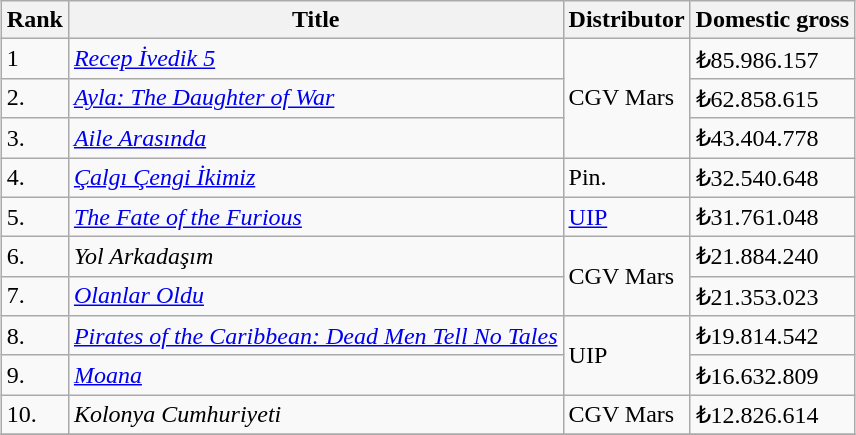<table class="wikitable sortable" style="margin:auto; margin:auto;">
<tr>
<th>Rank</th>
<th>Title</th>
<th>Distributor</th>
<th>Domestic gross</th>
</tr>
<tr>
<td>1</td>
<td><em><a href='#'>Recep İvedik 5</a></em></td>
<td rowspan="3">CGV Mars</td>
<td>₺85.986.157</td>
</tr>
<tr>
<td>2.</td>
<td><em><a href='#'>Ayla: The Daughter of War</a></em></td>
<td>₺62.858.615</td>
</tr>
<tr>
<td>3.</td>
<td><em><a href='#'>Aile Arasında</a></em></td>
<td>₺43.404.778</td>
</tr>
<tr>
<td>4.</td>
<td><em><a href='#'>Çalgı Çengi İkimiz</a></em></td>
<td>Pin.</td>
<td>₺32.540.648</td>
</tr>
<tr>
<td>5.</td>
<td><em><a href='#'>The Fate of the Furious</a></em></td>
<td><a href='#'>UIP</a></td>
<td>₺31.761.048</td>
</tr>
<tr>
<td>6.</td>
<td><em>Yol Arkadaşım</em></td>
<td rowspan="2">CGV Mars</td>
<td>₺21.884.240</td>
</tr>
<tr>
<td>7.</td>
<td><em><a href='#'>Olanlar Oldu</a></em></td>
<td>₺21.353.023</td>
</tr>
<tr>
<td>8.</td>
<td><em><a href='#'>Pirates of the Caribbean: Dead Men Tell No Tales</a></em></td>
<td rowspan="2">UIP</td>
<td>₺19.814.542</td>
</tr>
<tr>
<td>9.</td>
<td><em><a href='#'>Moana</a></em></td>
<td>₺16.632.809</td>
</tr>
<tr>
<td>10.</td>
<td><em>Kolonya Cumhuriyeti</em></td>
<td>CGV Mars</td>
<td>₺12.826.614</td>
</tr>
<tr>
</tr>
</table>
